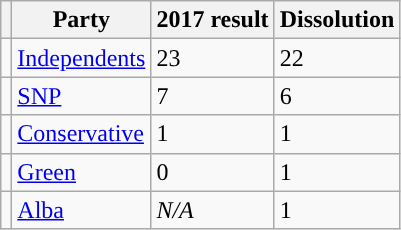<table class="wikitable">
<tr>
<th></th>
<th>Party</th>
<th>2017 result</th>
<th>Dissolution</th>
</tr>
<tr>
<td style="background:"></td>
<td><a href='#'>Independents</a></td>
<td>23</td>
<td>22</td>
</tr>
<tr>
<td style="background:"></td>
<td><a href='#'>SNP</a></td>
<td>7</td>
<td>6</td>
</tr>
<tr>
<td style="background:"></td>
<td><a href='#'>Conservative</a></td>
<td>1</td>
<td>1</td>
</tr>
<tr>
<td style="background:"></td>
<td><a href='#'>Green</a></td>
<td>0</td>
<td>1</td>
</tr>
<tr>
<td style="background:"></td>
<td><a href='#'>Alba</a></td>
<td><em>N/A</em></td>
<td>1</td>
</tr>
</table>
